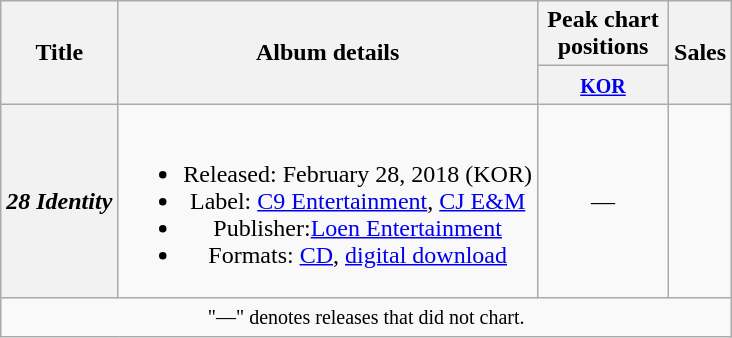<table class="wikitable plainrowheaders" style="text-align:center;">
<tr>
<th scope="col" rowspan="2">Title</th>
<th scope="col" rowspan="2">Album details</th>
<th scope="col" colspan="1" style="width:5em;">Peak chart positions</th>
<th scope="col" rowspan="2">Sales</th>
</tr>
<tr>
<th><small><a href='#'>KOR</a></small><br></th>
</tr>
<tr>
<th scope="row"><em>28 Identity</em></th>
<td><br><ul><li>Released: February 28, 2018 (KOR)</li><li>Label: <a href='#'>C9 Entertainment</a>, <a href='#'>CJ E&M</a></li><li>Publisher:<a href='#'>Loen Entertainment</a></li><li>Formats: <a href='#'>CD</a>, <a href='#'>digital download</a></li></ul></td>
<td>—</td>
<td></td>
</tr>
<tr>
<td colspan="4" align="center"><small>"—" denotes releases that did not chart.</small></td>
</tr>
</table>
